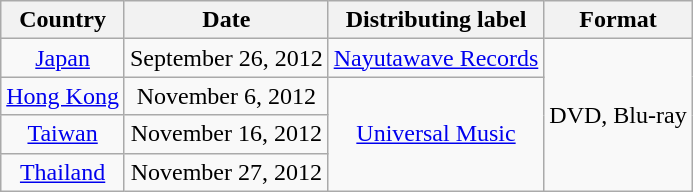<table class="wikitable" style="text-align:center;">
<tr>
<th>Country</th>
<th>Date</th>
<th>Distributing label</th>
<th>Format</th>
</tr>
<tr>
<td><a href='#'>Japan</a></td>
<td>September 26, 2012</td>
<td><a href='#'>Nayutawave Records</a></td>
<td rowspan="4">DVD, Blu-ray</td>
</tr>
<tr>
<td><a href='#'>Hong Kong</a></td>
<td>November 6, 2012</td>
<td rowspan="3"><a href='#'>Universal Music</a></td>
</tr>
<tr>
<td><a href='#'>Taiwan</a></td>
<td>November 16, 2012</td>
</tr>
<tr>
<td><a href='#'>Thailand</a></td>
<td>November 27, 2012</td>
</tr>
</table>
